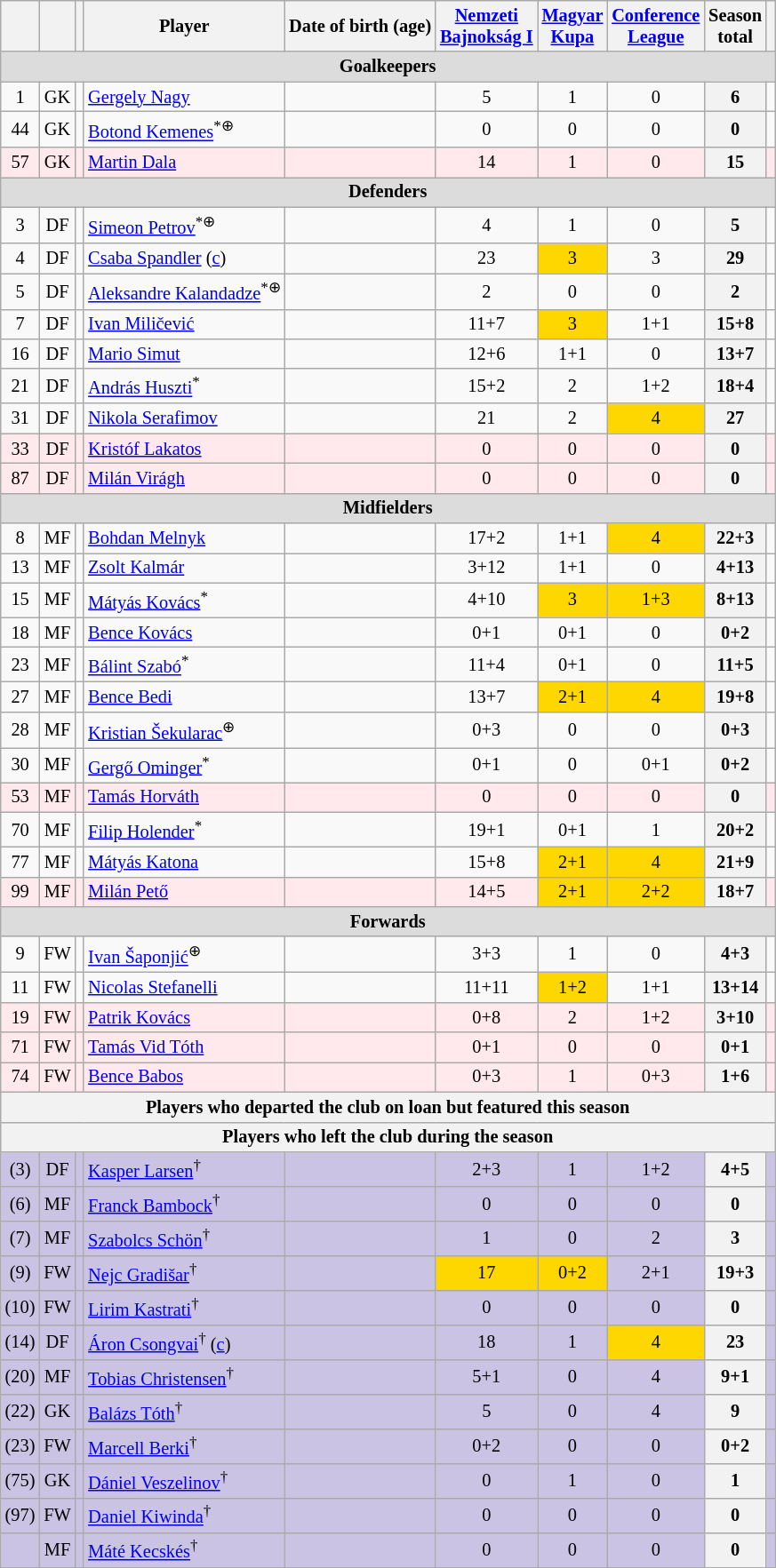<table class="wikitable sortable sticky-header" style="text-align:center; font-size:85%;">
<tr>
<th></th>
<th></th>
<th></th>
<th>Player</th>
<th>Date of birth (age)</th>
<th><a href='#'>Nemzeti<br>Bajnokság I</a></th>
<th><a href='#'>Magyar<br>Kupa</a></th>
<th><a href='#'>Conference<br>League</a></th>
<th>Season<br>total</th>
<th class="unsortable"></th>
</tr>
<tr>
<th colspan=10 style=background:#dcdcdc; text-align:center>Goalkeepers</th>
</tr>
<tr>
<td>1</td>
<td>GK</td>
<td></td>
<td style="text-align:left;" data-sort-value="NagyG"><a href='#'>Gergely Nagy</a></td>
<td></td>
<td>5</td>
<td>1</td>
<td>0</td>
<th>6</th>
<td></td>
</tr>
<tr>
<td>44</td>
<td>GK</td>
<td></td>
<td style="text-align:left;" data-sort-value="Kemenes"><a href='#'>Botond Kemenes</a><sup>*⊕</sup></td>
<td></td>
<td>0</td>
<td>0</td>
<td>0</td>
<th>0</th>
<td></td>
</tr>
<tr bgcolor=#ffe9ec>
<td>57</td>
<td>GK</td>
<td></td>
<td style="text-align:left;" data-sort-value="Dala"><a href='#'>Martin Dala</a></td>
<td></td>
<td>14</td>
<td>1</td>
<td>0</td>
<th>15</th>
<td></td>
</tr>
<tr>
<th colspan=10 style=background:#dcdcdc; text-align:center>Defenders</th>
</tr>
<tr>
<td>3</td>
<td>DF</td>
<td></td>
<td style="text-align:left;" data-sort-value="Petrov"><a href='#'>Simeon Petrov</a><sup>*⊕</sup></td>
<td></td>
<td>4</td>
<td>1</td>
<td>0</td>
<th>5</th>
<td></td>
</tr>
<tr>
<td>4</td>
<td>DF</td>
<td></td>
<td style="text-align:left;" data-sort-value="Spandler"><a href='#'>Csaba Spandler</a> (<a href='#'>c</a>)</td>
<td></td>
<td>23</td>
<td style="background-color: gold;">3</td>
<td>3</td>
<th>29</th>
<td></td>
</tr>
<tr>
<td>5</td>
<td>DF</td>
<td></td>
<td style="text-align:left;" data-sort-value="Kalandadze"><a href='#'>Aleksandre Kalandadze</a><sup>*⊕</sup></td>
<td></td>
<td>2</td>
<td>0</td>
<td>0</td>
<th>2</th>
<td></td>
</tr>
<tr>
<td>7</td>
<td>DF</td>
<td></td>
<td style="text-align:left;" data-sort-value="Milicevic"><a href='#'>Ivan Miličević</a></td>
<td></td>
<td>11+7</td>
<td style="background-color: gold;">3</td>
<td>1+1</td>
<th>15+8</th>
<td></td>
</tr>
<tr>
<td>16</td>
<td>DF</td>
<td></td>
<td style="text-align:left;" data-sort-value="Simut"><a href='#'>Mario Simut</a></td>
<td></td>
<td>12+6</td>
<td>1+1</td>
<td>0</td>
<th>13+7</th>
<td></td>
</tr>
<tr>
<td>21</td>
<td>DF</td>
<td></td>
<td style="text-align:left;" data-sort-value="Huszti"><a href='#'>András Huszti</a><sup>*</sup></td>
<td></td>
<td>15+2</td>
<td>2</td>
<td>1+2</td>
<th>18+4</th>
<td></td>
</tr>
<tr>
<td>31</td>
<td>DF</td>
<td></td>
<td style="text-align:left;" data-sort-value="Serafimov"><a href='#'>Nikola Serafimov</a></td>
<td></td>
<td>21</td>
<td>2</td>
<td style="background-color: gold;">4</td>
<th>27</th>
<td></td>
</tr>
<tr bgcolor=#ffe9ec>
<td>33</td>
<td>DF</td>
<td></td>
<td style="text-align:left;" data-sort-value="Lakatos"><a href='#'>Kristóf Lakatos</a></td>
<td></td>
<td>0</td>
<td>0</td>
<td>0</td>
<th>0</th>
<td></td>
</tr>
<tr bgcolor=#ffe9ec>
<td>87</td>
<td>DF</td>
<td></td>
<td style="text-align:left;" data-sort-value="Viragh"><a href='#'>Milán Virágh</a></td>
<td></td>
<td>0</td>
<td>0</td>
<td>0</td>
<th>0</th>
<td></td>
</tr>
<tr>
<th colspan=10 style=background:#dcdcdc; text-align:center>Midfielders</th>
</tr>
<tr>
<td>8</td>
<td>MF</td>
<td></td>
<td style="text-align:left;" data-sort-value="Melnyk"><a href='#'>Bohdan Melnyk</a></td>
<td></td>
<td>17+2</td>
<td>1+1</td>
<td style="background-color: gold;">4</td>
<th>22+3</th>
<td></td>
</tr>
<tr>
<td>13</td>
<td>MF</td>
<td></td>
<td style="text-align:left;" data-sort-value="Kalmar"><a href='#'>Zsolt Kalmár</a></td>
<td></td>
<td>3+12</td>
<td>1+1</td>
<td>0</td>
<th>4+13</th>
<td></td>
</tr>
<tr>
<td>15</td>
<td>MF</td>
<td></td>
<td style="text-align:left;" data-sort-value="KovacsM"><a href='#'>Mátyás Kovács</a><sup>*</sup></td>
<td></td>
<td>4+10</td>
<td style="background-color: gold;">3</td>
<td style="background-color: gold;">1+3</td>
<th>8+13</th>
<td></td>
</tr>
<tr>
<td>18</td>
<td>MF</td>
<td></td>
<td style="text-align:left;" data-sort-value="KovacsB"><a href='#'>Bence Kovács</a></td>
<td></td>
<td>0+1</td>
<td>0+1</td>
<td>0</td>
<th>0+2</th>
<td></td>
</tr>
<tr>
<td>23</td>
<td>MF</td>
<td></td>
<td style="text-align:left;" data-sort-value="SzaboB"><a href='#'>Bálint Szabó</a><sup>*</sup></td>
<td></td>
<td>11+4</td>
<td>0+1</td>
<td>0</td>
<th>11+5</th>
<td></td>
</tr>
<tr>
<td>27</td>
<td>MF</td>
<td></td>
<td style="text-align:left;" data-sort-value="Bedi"><a href='#'>Bence Bedi</a></td>
<td></td>
<td>13+7</td>
<td style="background-color: gold;">2+1</td>
<td style="background-color: gold;">4</td>
<th>19+8</th>
<td></td>
</tr>
<tr>
<td>28</td>
<td>MF</td>
<td></td>
<td style="text-align:left;" data-sort-value="Sekularac"><a href='#'>Kristian Šekularac</a><sup>⊕</sup></td>
<td></td>
<td>0+3</td>
<td>0</td>
<td>0</td>
<th>0+3</th>
<td></td>
</tr>
<tr>
<td>30</td>
<td>MF</td>
<td></td>
<td style="text-align:left;" data-sort-value="Ominger"><a href='#'>Gergő Ominger</a><sup>*</sup></td>
<td></td>
<td>0+1</td>
<td>0</td>
<td>0+1</td>
<th>0+2</th>
<td></td>
</tr>
<tr bgcolor=#ffe9ec>
<td>53</td>
<td>MF</td>
<td></td>
<td style="text-align:left;" data-sort-value="HorvathT"><a href='#'>Tamás Horváth</a></td>
<td></td>
<td>0</td>
<td>0</td>
<td>0</td>
<th>0</th>
<td></td>
</tr>
<tr>
<td>70</td>
<td>MF</td>
<td></td>
<td style="text-align:left;" data-sort-value="Holender"><a href='#'>Filip Holender</a><sup>*</sup></td>
<td></td>
<td>19+1</td>
<td>0+1</td>
<td>1</td>
<th>20+2</th>
<td></td>
</tr>
<tr>
<td>77</td>
<td>MF</td>
<td></td>
<td style="text-align:left;" data-sort-value="Katona"><a href='#'>Mátyás Katona</a></td>
<td></td>
<td>15+8</td>
<td style="background-color: gold;">2+1</td>
<td style="background-color: gold;">4</td>
<th>21+9</th>
<td></td>
</tr>
<tr bgcolor=#ffe9ec>
<td>99</td>
<td>MF</td>
<td></td>
<td style="text-align:left;" data-sort-value="PetoM"><a href='#'>Milán Pető</a></td>
<td></td>
<td>14+5</td>
<td style="background-color: gold;">2+1</td>
<td style="background-color: gold;">2+2</td>
<th>18+7</th>
<td></td>
</tr>
<tr>
<th colspan=10 style=background:#dcdcdc; text-align:center>Forwards</th>
</tr>
<tr>
<td>9</td>
<td>FW</td>
<td></td>
<td style="text-align:left;" data-sort-value="Sapopnjic"><a href='#'>Ivan Šaponjić</a><sup>⊕</sup></td>
<td></td>
<td>3+3</td>
<td>1</td>
<td>0</td>
<th>4+3</th>
<td></td>
</tr>
<tr>
<td>11</td>
<td>FW</td>
<td></td>
<td style="text-align:left;" data-sort-value="Stefanelli"><a href='#'>Nicolas Stefanelli</a></td>
<td></td>
<td>11+11</td>
<td style="background-color: gold;">1+2</td>
<td>1+1</td>
<th>13+14</th>
<td></td>
</tr>
<tr bgcolor=#ffe9ec>
<td>19</td>
<td>FW</td>
<td></td>
<td style="text-align:left;" data-sort-value="KovacsP"><a href='#'>Patrik Kovács</a></td>
<td></td>
<td>0+8</td>
<td>2</td>
<td>1+2</td>
<th>3+10</th>
<td></td>
</tr>
<tr bgcolor=#ffe9ec>
<td>71</td>
<td>FW</td>
<td></td>
<td style="text-align:left;" data-sort-value="TothT"><a href='#'>Tamás Vid Tóth</a></td>
<td></td>
<td>0+1</td>
<td>0</td>
<td>0</td>
<th>0+1</th>
<td></td>
</tr>
<tr bgcolor=#ffe9ec>
<td>74</td>
<td>FW</td>
<td></td>
<td style="text-align:left;" data-sort-value="Babos"><a href='#'>Bence Babos</a></td>
<td></td>
<td>0+3</td>
<td>1</td>
<td>0+3</td>
<th>1+6</th>
<td></td>
</tr>
<tr>
<th colspan=10>Players who departed the club on loan but featured this season</th>
</tr>
<tr>
<th colspan=10>Players who left the club during the season</th>
</tr>
<tr bgcolor=#CBC3E3>
<td>(3)</td>
<td>DF</td>
<td></td>
<td style="text-align:left;" data-sort-value="Larsen"><a href='#'>Kasper Larsen</a><sup>†</sup></td>
<td></td>
<td>2+3</td>
<td>1</td>
<td>1+2</td>
<th>4+5</th>
<td></td>
</tr>
<tr bgcolor=#CBC3E3>
<td>(6)</td>
<td>MF</td>
<td></td>
<td style="text-align:left;" data-sort-value="Bambock"><a href='#'>Franck Bambock</a><sup>†</sup></td>
<td></td>
<td>0</td>
<td>0</td>
<td>0</td>
<th>0</th>
<td></td>
</tr>
<tr bgcolor=#CBC3E3>
<td>(7)</td>
<td>MF</td>
<td></td>
<td style="text-align:left;" data-sort-value="Schon"><a href='#'>Szabolcs Schön</a><sup>†</sup></td>
<td></td>
<td>1</td>
<td>0</td>
<td>2</td>
<th>3</th>
<td></td>
</tr>
<tr bgcolor=#CBC3E3>
<td>(9)</td>
<td>FW</td>
<td></td>
<td style="text-align:left;" data-sort-value="Gradisar"><a href='#'>Nejc Gradišar</a><sup>†</sup></td>
<td></td>
<td style="background-color: gold;">17</td>
<td style="background-color: gold;">0+2</td>
<td>2+1</td>
<th>19+3</th>
<td></td>
</tr>
<tr bgcolor=#CBC3E3>
<td>(10)</td>
<td>FW</td>
<td></td>
<td style="text-align:left;" data-sort-value="Kastrati"><a href='#'>Lirim Kastrati</a><sup>†</sup></td>
<td></td>
<td>0</td>
<td>0</td>
<td>0</td>
<th>0</th>
<td></td>
</tr>
<tr bgcolor=#CBC3E3>
<td>(14)</td>
<td>DF</td>
<td></td>
<td style="text-align:left;" data-sort-value="Csongvai"><a href='#'>Áron Csongvai</a><sup>†</sup> (<a href='#'>c</a>)</td>
<td></td>
<td>18</td>
<td>1</td>
<td style="background-color: gold;">4</td>
<th>23</th>
<td></td>
</tr>
<tr bgcolor=#CBC3E3>
<td>(20)</td>
<td>MF</td>
<td></td>
<td style="text-align:left;" data-sort-value="Christensen"><a href='#'>Tobias Christensen</a><sup>†</sup></td>
<td></td>
<td>5+1</td>
<td>0</td>
<td>4</td>
<th>9+1</th>
<td></td>
</tr>
<tr bgcolor=#CBC3E3>
<td>(22)</td>
<td>GK</td>
<td></td>
<td style="text-align:left;" data-sort-value="TothB"><a href='#'>Balázs Tóth</a><sup>†</sup></td>
<td></td>
<td>5</td>
<td>0</td>
<td>4</td>
<th>9</th>
<td></td>
</tr>
<tr bgcolor=#CBC3E3>
<td>(23)</td>
<td>FW</td>
<td></td>
<td style="text-align:left;" data-sort-value="Berki"><a href='#'>Marcell Berki</a><sup>†</sup></td>
<td></td>
<td>0+2</td>
<td>0</td>
<td>0</td>
<th>0+2</th>
<td></td>
</tr>
<tr bgcolor=#CBC3E3>
<td>(75)</td>
<td>GK</td>
<td></td>
<td style="text-align:left;" data-sort-value="Veszelinov"><a href='#'>Dániel Veszelinov</a><sup>†</sup></td>
<td></td>
<td>0</td>
<td>1</td>
<td>0</td>
<th>1</th>
<td></td>
</tr>
<tr bgcolor=#CBC3E3>
<td>(97)</td>
<td>FW</td>
<td></td>
<td style="text-align:left;" data-sort-value="Kiwinda"><a href='#'>Daniel Kiwinda</a><sup>†</sup></td>
<td></td>
<td>0</td>
<td>0</td>
<td>0</td>
<th>0</th>
<td></td>
</tr>
<tr bgcolor=#CBC3E3>
<td></td>
<td>MF</td>
<td></td>
<td style="text-align:left;" data-sort-value="Kecskés"><a href='#'>Máté Kecskés</a><sup>†</sup></td>
<td></td>
<td>0</td>
<td>0</td>
<td>0</td>
<th>0</th>
<td></td>
</tr>
<tr>
</tr>
</table>
